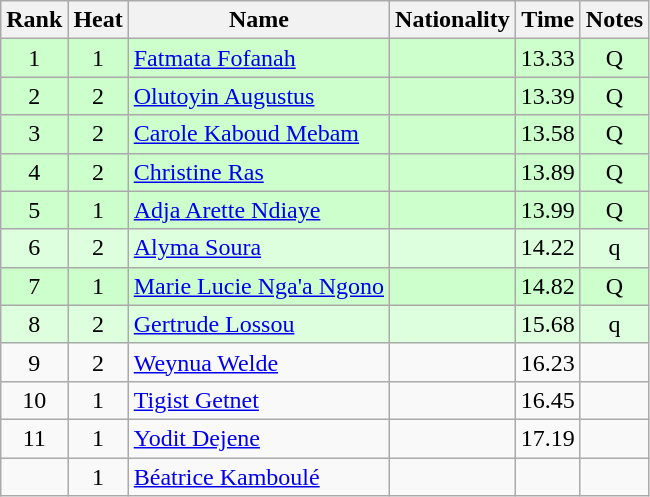<table class="wikitable sortable" style="text-align:center">
<tr>
<th>Rank</th>
<th>Heat</th>
<th>Name</th>
<th>Nationality</th>
<th>Time</th>
<th>Notes</th>
</tr>
<tr bgcolor=ccffcc>
<td>1</td>
<td>1</td>
<td align=left><a href='#'>Fatmata Fofanah</a></td>
<td align=left></td>
<td>13.33</td>
<td>Q</td>
</tr>
<tr bgcolor=ccffcc>
<td>2</td>
<td>2</td>
<td align=left><a href='#'>Olutoyin Augustus</a></td>
<td align=left></td>
<td>13.39</td>
<td>Q</td>
</tr>
<tr bgcolor=ccffcc>
<td>3</td>
<td>2</td>
<td align=left><a href='#'>Carole Kaboud Mebam</a></td>
<td align=left></td>
<td>13.58</td>
<td>Q</td>
</tr>
<tr bgcolor=ccffcc>
<td>4</td>
<td>2</td>
<td align=left><a href='#'>Christine Ras</a></td>
<td align=left></td>
<td>13.89</td>
<td>Q</td>
</tr>
<tr bgcolor=ccffcc>
<td>5</td>
<td>1</td>
<td align=left><a href='#'>Adja Arette Ndiaye</a></td>
<td align=left></td>
<td>13.99</td>
<td>Q</td>
</tr>
<tr bgcolor=ddffdd>
<td>6</td>
<td>2</td>
<td align=left><a href='#'>Alyma Soura</a></td>
<td align=left></td>
<td>14.22</td>
<td>q</td>
</tr>
<tr bgcolor=ccffcc>
<td>7</td>
<td>1</td>
<td align=left><a href='#'>Marie Lucie Nga'a Ngono</a></td>
<td align=left></td>
<td>14.82</td>
<td>Q</td>
</tr>
<tr bgcolor=ddffdd>
<td>8</td>
<td>2</td>
<td align=left><a href='#'>Gertrude Lossou</a></td>
<td align=left></td>
<td>15.68</td>
<td>q</td>
</tr>
<tr>
<td>9</td>
<td>2</td>
<td align=left><a href='#'>Weynua Welde</a></td>
<td align=left></td>
<td>16.23</td>
<td></td>
</tr>
<tr>
<td>10</td>
<td>1</td>
<td align=left><a href='#'>Tigist Getnet</a></td>
<td align=left></td>
<td>16.45</td>
<td></td>
</tr>
<tr>
<td>11</td>
<td>1</td>
<td align=left><a href='#'>Yodit Dejene</a></td>
<td align=left></td>
<td>17.19</td>
<td></td>
</tr>
<tr>
<td></td>
<td>1</td>
<td align=left><a href='#'>Béatrice Kamboulé</a></td>
<td align=left></td>
<td></td>
<td></td>
</tr>
</table>
